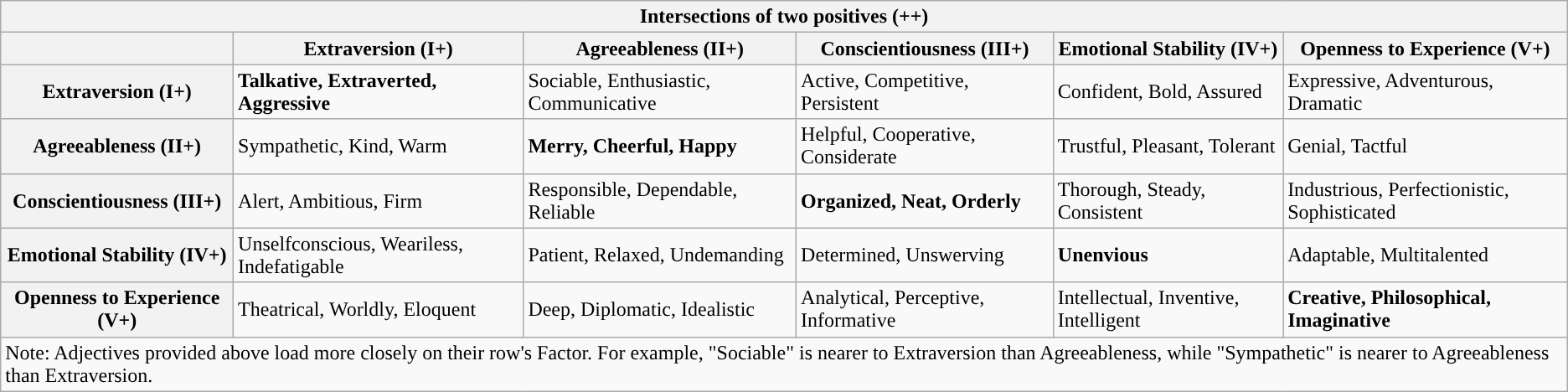<table class="wikitable">
<tr>
<th colspan="6">Intersections of two positives (++)</th>
</tr>
<tr>
<th></th>
<th>Extraversion (I+)</th>
<th>Agreeableness (II+)</th>
<th>Conscientiousness (III+)</th>
<th>Emotional Stability (IV+)</th>
<th>Openness to Experience (V+)</th>
</tr>
<tr>
<th>Extraversion (I+)</th>
<td><strong>Talkative, Extraverted, Aggressive</strong></td>
<td>Sociable, Enthusiastic, Communicative</td>
<td>Active, Competitive, Persistent</td>
<td>Confident, Bold, Assured</td>
<td>Expressive, Adventurous, Dramatic</td>
</tr>
<tr>
<th>Agreeableness (II+)</th>
<td>Sympathetic, Kind, Warm</td>
<td><strong>Merry, Cheerful, Happy</strong></td>
<td>Helpful, Cooperative, Considerate</td>
<td>Trustful, Pleasant, Tolerant</td>
<td>Genial, Tactful</td>
</tr>
<tr>
<th>Conscientiousness (III+)</th>
<td>Alert, Ambitious, Firm</td>
<td>Responsible, Dependable, Reliable</td>
<td><strong>Organized, Neat, Orderly</strong></td>
<td>Thorough, Steady, Consistent</td>
<td>Industrious, Perfectionistic, Sophisticated</td>
</tr>
<tr>
<th>Emotional Stability (IV+)</th>
<td>Unselfconscious, Weariless, Indefatigable</td>
<td>Patient, Relaxed, Undemanding</td>
<td>Determined, Unswerving</td>
<td><strong>Unenvious</strong></td>
<td>Adaptable, Multitalented</td>
</tr>
<tr>
<th>Openness to Experience (V+)</th>
<td>Theatrical, Worldly, Eloquent</td>
<td>Deep, Diplomatic, Idealistic</td>
<td>Analytical, Perceptive, Informative</td>
<td>Intellectual, Inventive, Intelligent</td>
<td><strong>Creative, Philosophical, Imaginative</strong></td>
</tr>
<tr>
<td colspan="6”.">Note: Adjectives provided above load more closely on their row's Factor. For example, "Sociable" is nearer to Extraversion than Agreeableness, while "Sympathetic" is nearer to Agreeableness than Extraversion.</td>
</tr>
</table>
